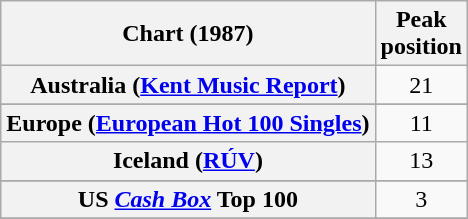<table class="wikitable sortable plainrowheaders" style="text-align:center">
<tr>
<th scope="col">Chart (1987)</th>
<th scope="col">Peak<br>position</th>
</tr>
<tr>
<th scope="row">Australia (<a href='#'>Kent Music Report</a>)</th>
<td>21</td>
</tr>
<tr>
</tr>
<tr>
</tr>
<tr>
</tr>
<tr>
<th scope="row">Europe (<a href='#'>European Hot 100 Singles</a>)</th>
<td>11</td>
</tr>
<tr>
<th scope="row">Iceland (<a href='#'>RÚV</a>)</th>
<td>13</td>
</tr>
<tr>
</tr>
<tr>
</tr>
<tr>
</tr>
<tr>
</tr>
<tr>
</tr>
<tr>
</tr>
<tr>
</tr>
<tr>
</tr>
<tr>
</tr>
<tr>
<th scope="row">US <em><a href='#'>Cash Box</a></em> Top 100</th>
<td>3</td>
</tr>
<tr>
</tr>
</table>
